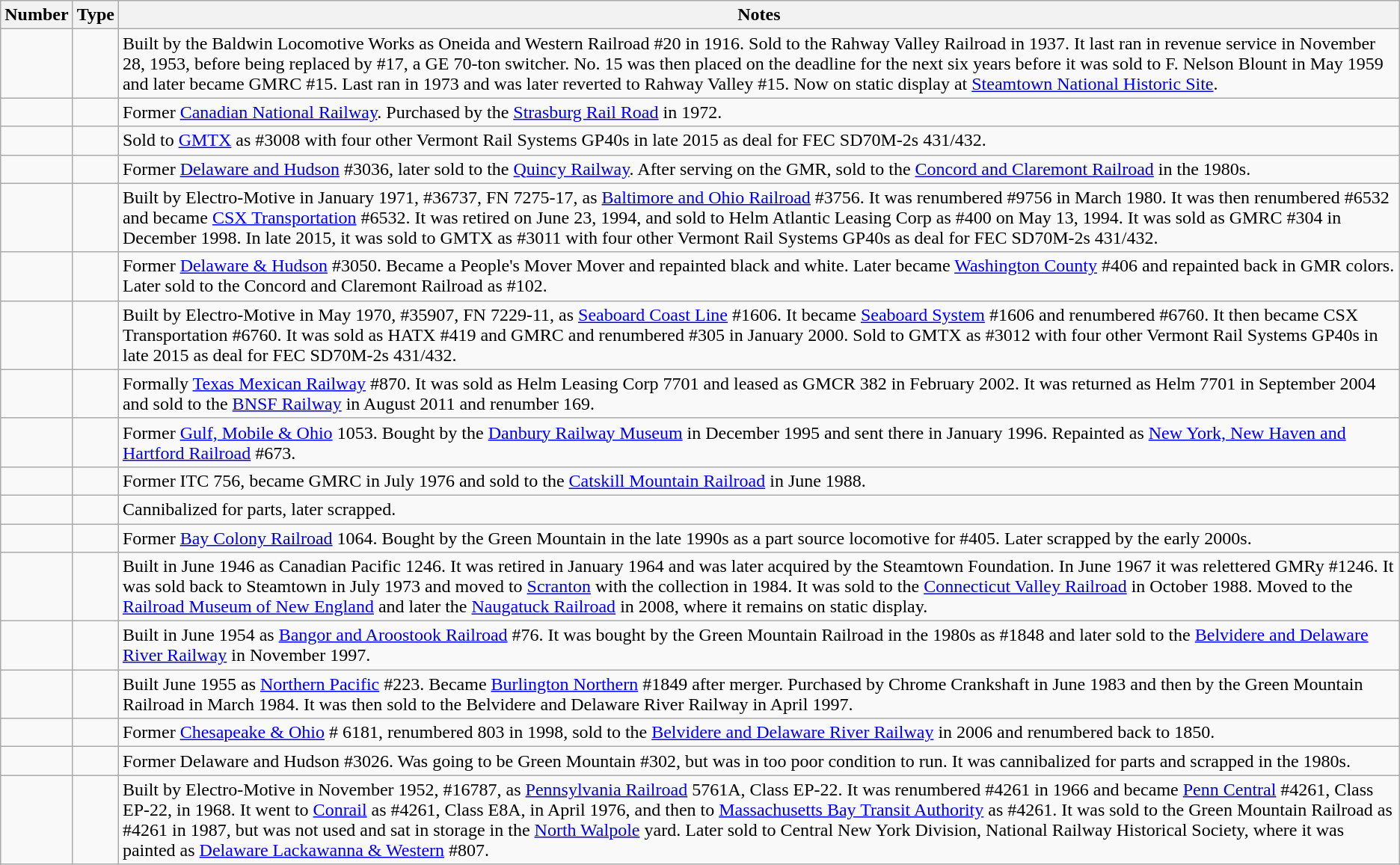<table class="wikitable">
<tr>
<th>Number</th>
<th>Type</th>
<th>Notes</th>
</tr>
<tr>
<td></td>
<td></td>
<td>Built by the Baldwin Locomotive Works as Oneida and Western Railroad #20 in 1916. Sold to the Rahway Valley Railroad in 1937. It last ran in revenue service in November 28, 1953, before being replaced by #17, a GE 70-ton switcher. No. 15 was then placed on the deadline for the next six years before it was sold to F. Nelson Blount in May 1959 and later became GMRC #15. Last ran in 1973 and was later reverted to Rahway Valley #15. Now on static display at <a href='#'>Steamtown National Historic Site</a>.</td>
</tr>
<tr>
<td></td>
<td></td>
<td>Former <a href='#'>Canadian National Railway</a>. Purchased by the <a href='#'>Strasburg Rail Road</a> in 1972.</td>
</tr>
<tr>
<td></td>
<td></td>
<td>Sold to <a href='#'>GMTX</a> as #3008 with four other Vermont Rail Systems GP40s in late 2015 as deal for FEC SD70M-2s 431/432.</td>
</tr>
<tr>
<td></td>
<td></td>
<td>Former <a href='#'>Delaware and Hudson</a> #3036, later sold to the <a href='#'>Quincy Railway</a>. After serving on the GMR, sold to the <a href='#'>Concord and Claremont Railroad</a> in the 1980s.</td>
</tr>
<tr>
<td></td>
<td></td>
<td>Built by Electro-Motive in January 1971, #36737, FN 7275-17, as <a href='#'>Baltimore and Ohio Railroad</a> #3756. It was renumbered #9756 in March 1980.  It was then renumbered #6532 and became <a href='#'>CSX Transportation</a> #6532. It was retired on June 23, 1994, and sold to Helm Atlantic Leasing Corp as #400 on May 13, 1994.  It was sold as GMRC #304 in December 1998. In late 2015, it was sold to GMTX as #3011 with four other Vermont Rail Systems GP40s as deal for FEC SD70M-2s 431/432.</td>
</tr>
<tr>
<td></td>
<td></td>
<td>Former <a href='#'>Delaware & Hudson</a> #3050. Became a People's Mover Mover and repainted black and white. Later became <a href='#'>Washington County</a> #406 and repainted back in GMR colors. Later sold to the Concord and Claremont Railroad as #102.</td>
</tr>
<tr>
<td></td>
<td></td>
<td>Built by Electro-Motive in May 1970, #35907, FN 7229-11, as <a href='#'>Seaboard Coast Line</a> #1606. It became <a href='#'>Seaboard System</a> #1606 and renumbered #6760. It then became CSX Transportation #6760. It was sold as HATX #419 and GMRC and renumbered #305 in January 2000. Sold to GMTX as #3012 with four other Vermont Rail Systems GP40s in late 2015 as deal for FEC SD70M-2s 431/432.</td>
</tr>
<tr>
<td></td>
<td></td>
<td>Formally <a href='#'>Texas Mexican Railway</a> #870. It was sold as Helm Leasing Corp 7701 and leased as GMCR 382 in February 2002. It was returned as Helm 7701 in September 2004 and sold to the <a href='#'>BNSF Railway</a> in August 2011 and renumber 169.</td>
</tr>
<tr>
<td></td>
<td></td>
<td>Former <a href='#'>Gulf, Mobile & Ohio</a> 1053. Bought by the <a href='#'>Danbury Railway Museum</a> in December 1995 and sent there in January 1996. Repainted as <a href='#'>New York, New Haven and Hartford Railroad</a> #673.</td>
</tr>
<tr>
<td></td>
<td></td>
<td>Former ITC 756, became GMRC in July 1976 and sold to the <a href='#'>Catskill Mountain Railroad</a> in June 1988.</td>
</tr>
<tr>
<td></td>
<td></td>
<td>Cannibalized for parts, later scrapped.</td>
</tr>
<tr>
<td></td>
<td></td>
<td>Former <a href='#'>Bay Colony Railroad</a> 1064. Bought by the Green Mountain in the late 1990s as a part source locomotive for #405. Later scrapped by the early 2000s.</td>
</tr>
<tr>
<td></td>
<td></td>
<td>Built in June 1946 as Canadian Pacific 1246. It was retired in January 1964 and was later acquired by the Steamtown Foundation. In June 1967 it was relettered GMRy #1246. It was sold back to Steamtown in July 1973 and moved to <a href='#'>Scranton</a> with the collection in 1984. It was sold to the <a href='#'>Connecticut Valley Railroad</a> in October 1988. Moved to the <a href='#'>Railroad Museum of New England</a> and later the <a href='#'>Naugatuck Railroad</a> in 2008, where it remains on static display.</td>
</tr>
<tr>
<td></td>
<td></td>
<td>Built in June 1954 as <a href='#'>Bangor and Aroostook Railroad</a> #76. It was bought by the Green Mountain Railroad in the 1980s as #1848 and later sold to the <a href='#'>Belvidere and Delaware River Railway</a> in November 1997.</td>
</tr>
<tr>
<td></td>
<td></td>
<td>Built June 1955 as <a href='#'>Northern Pacific</a> #223. Became <a href='#'>Burlington Northern</a> #1849 after merger. Purchased by Chrome Crankshaft in June 1983 and then by the Green Mountain Railroad in March 1984. It was then sold to the Belvidere and Delaware River Railway in April 1997.</td>
</tr>
<tr>
<td></td>
<td></td>
<td>Former <a href='#'>Chesapeake & Ohio</a> # 6181, renumbered 803 in 1998, sold to the <a href='#'>Belvidere and Delaware River Railway</a> in 2006 and renumbered back to 1850.</td>
</tr>
<tr>
<td></td>
<td></td>
<td>Former Delaware and Hudson #3026. Was going to be Green Mountain #302, but was in too poor condition to run. It was cannibalized for parts and scrapped in the 1980s.</td>
</tr>
<tr>
<td></td>
<td></td>
<td>Built by Electro-Motive in November 1952, #16787, as <a href='#'>Pennsylvania Railroad</a> 5761A, Class EP-22. It was renumbered #4261 in 1966 and became <a href='#'>Penn Central</a> #4261, Class EP-22, in 1968. It went to <a href='#'>Conrail</a> as #4261, Class E8A, in April 1976, and then to <a href='#'>Massachusetts Bay Transit Authority</a> as #4261. It was sold to the Green Mountain Railroad as #4261 in 1987, but was not used and sat in storage in the <a href='#'>North Walpole</a> yard. Later sold to Central New York Division, National Railway Historical Society, where it was painted as <a href='#'>Delaware Lackawanna & Western</a> #807.</td>
</tr>
</table>
